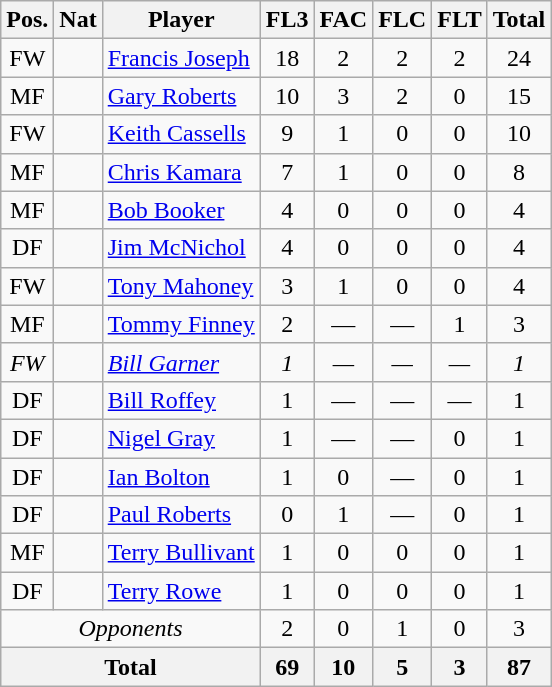<table class="wikitable"  style="text-align:center; border:1px #aaa solid;">
<tr>
<th>Pos.</th>
<th>Nat</th>
<th>Player</th>
<th>FL3</th>
<th>FAC</th>
<th>FLC</th>
<th>FLT</th>
<th>Total</th>
</tr>
<tr>
<td>FW</td>
<td></td>
<td style="text-align:left;"><a href='#'>Francis Joseph</a></td>
<td>18</td>
<td>2</td>
<td>2</td>
<td>2</td>
<td>24</td>
</tr>
<tr>
<td>MF</td>
<td></td>
<td style="text-align:left;"><a href='#'>Gary Roberts</a></td>
<td>10</td>
<td>3</td>
<td>2</td>
<td>0</td>
<td>15</td>
</tr>
<tr>
<td>FW</td>
<td></td>
<td style="text-align:left;"><a href='#'>Keith Cassells</a></td>
<td>9</td>
<td>1</td>
<td>0</td>
<td>0</td>
<td>10</td>
</tr>
<tr>
<td>MF</td>
<td></td>
<td style="text-align:left;"><a href='#'>Chris Kamara</a></td>
<td>7</td>
<td>1</td>
<td>0</td>
<td>0</td>
<td>8</td>
</tr>
<tr>
<td>MF</td>
<td></td>
<td style="text-align:left;"><a href='#'>Bob Booker</a></td>
<td>4</td>
<td>0</td>
<td>0</td>
<td>0</td>
<td>4</td>
</tr>
<tr>
<td>DF</td>
<td></td>
<td style="text-align:left;"><a href='#'>Jim McNichol</a></td>
<td>4</td>
<td>0</td>
<td>0</td>
<td>0</td>
<td>4</td>
</tr>
<tr>
<td>FW</td>
<td></td>
<td style="text-align:left;"><a href='#'>Tony Mahoney</a></td>
<td>3</td>
<td>1</td>
<td>0</td>
<td>0</td>
<td>4</td>
</tr>
<tr>
<td>MF</td>
<td></td>
<td style="text-align:left;"><a href='#'>Tommy Finney</a></td>
<td>2</td>
<td>—</td>
<td>—</td>
<td>1</td>
<td>3</td>
</tr>
<tr>
<td><em>FW</em></td>
<td><em></em></td>
<td style="text-align:left;"><a href='#'><em>Bill Garner</em></a></td>
<td><em>1</em></td>
<td><em>—</em></td>
<td><em>—</em></td>
<td><em>—</em></td>
<td><em>1</em></td>
</tr>
<tr>
<td>DF</td>
<td></td>
<td style="text-align:left;"><a href='#'>Bill Roffey</a></td>
<td>1</td>
<td>—</td>
<td>—</td>
<td>—</td>
<td>1</td>
</tr>
<tr>
<td>DF</td>
<td></td>
<td style="text-align:left;"><a href='#'>Nigel Gray</a></td>
<td>1</td>
<td>—</td>
<td>—</td>
<td>0</td>
<td>1</td>
</tr>
<tr>
<td>DF</td>
<td></td>
<td style="text-align:left;"><a href='#'>Ian Bolton</a></td>
<td>1</td>
<td>0</td>
<td>—</td>
<td>0</td>
<td>1</td>
</tr>
<tr>
<td>DF</td>
<td></td>
<td style="text-align:left;"><a href='#'>Paul Roberts</a></td>
<td>0</td>
<td>1</td>
<td>—</td>
<td>0</td>
<td>1</td>
</tr>
<tr>
<td>MF</td>
<td></td>
<td style="text-align:left;"><a href='#'>Terry Bullivant</a></td>
<td>1</td>
<td>0</td>
<td>0</td>
<td>0</td>
<td>1</td>
</tr>
<tr>
<td>DF</td>
<td></td>
<td style="text-align:left;"><a href='#'>Terry Rowe</a></td>
<td>1</td>
<td>0</td>
<td>0</td>
<td>0</td>
<td>1</td>
</tr>
<tr>
<td colspan="3"><em>Opponents</em></td>
<td>2</td>
<td>0</td>
<td>1</td>
<td>0</td>
<td>3</td>
</tr>
<tr>
<th colspan="3">Total</th>
<th>69</th>
<th>10</th>
<th>5</th>
<th>3</th>
<th>87</th>
</tr>
</table>
